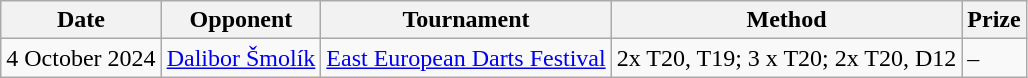<table class="wikitable">
<tr>
<th>Date</th>
<th>Opponent</th>
<th>Tournament</th>
<th>Method</th>
<th>Prize</th>
</tr>
<tr>
<td>4 October 2024</td>
<td> <a href='#'>Dalibor Šmolík</a></td>
<td><a href='#'>East European Darts Festival</a></td>
<td>2x T20, T19; 3 x T20; 2x T20, D12</td>
<td>–</td>
</tr>
</table>
